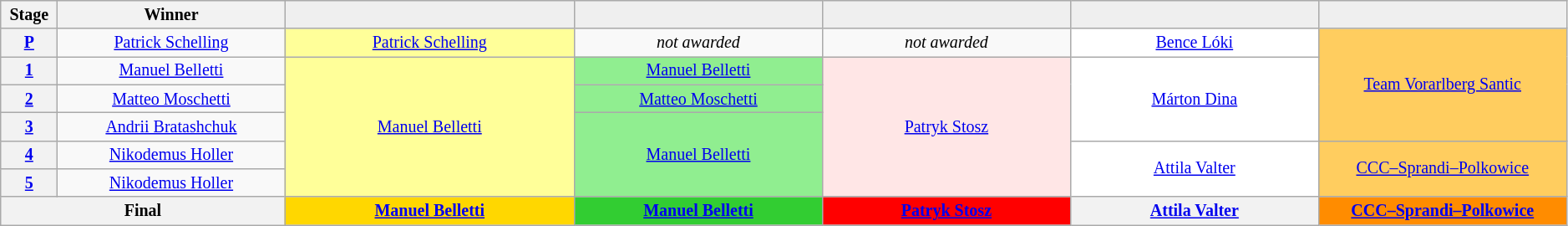<table class="wikitable" style="text-align: center; font-size:smaller;">
<tr style="background:#efefef;">
<th style="width:2%;">Stage</th>
<th style="width:11%;">Winner</th>
<th style="background:#efefef; width:14%;"></th>
<th style="background:#efefef; width:12%;"></th>
<th style="background:#efefef; width:12%;"></th>
<th style="background:#efefef; width:12%;"></th>
<th style="background:#efefef; width:12%;"></th>
</tr>
<tr>
<th><a href='#'>P</a></th>
<td><a href='#'>Patrick Schelling</a></td>
<td style="background:#FFFF99;"><a href='#'>Patrick Schelling</a></td>
<td><em>not awarded</em></td>
<td><em>not awarded</em></td>
<td style="background:white;"><a href='#'>Bence Lóki</a></td>
<td rowspan=4 style="background:#FFCD5F;"><a href='#'>Team Vorarlberg Santic</a></td>
</tr>
<tr>
<th><a href='#'>1</a></th>
<td><a href='#'>Manuel Belletti</a></td>
<td rowspan=5 style="background:#FFFF99;"><a href='#'>Manuel Belletti</a></td>
<td style="background:lightgreen;"><a href='#'>Manuel Belletti</a></td>
<td rowspan=5 style="background:#FFE6E6;"><a href='#'>Patryk Stosz</a></td>
<td rowspan=3 style="background:white;"><a href='#'>Márton Dina</a></td>
</tr>
<tr>
<th><a href='#'>2</a></th>
<td><a href='#'>Matteo Moschetti</a></td>
<td style="background:lightgreen;"><a href='#'>Matteo Moschetti</a></td>
</tr>
<tr>
<th><a href='#'>3</a></th>
<td><a href='#'>Andrii Bratashchuk</a></td>
<td rowspan=3 style="background:lightgreen;"><a href='#'>Manuel Belletti</a></td>
</tr>
<tr>
<th><a href='#'>4</a></th>
<td><a href='#'>Nikodemus Holler</a></td>
<td rowspan=2 style="background:white;"><a href='#'>Attila Valter</a></td>
<td rowspan=2 style="background:#FFCD5F;"><a href='#'>CCC–Sprandi–Polkowice</a></td>
</tr>
<tr>
<th><a href='#'>5</a></th>
<td><a href='#'>Nikodemus Holler</a></td>
</tr>
<tr>
<th colspan=2>Final</th>
<th style="background:gold;"><a href='#'>Manuel Belletti</a></th>
<th style="background:limegreen;"><a href='#'>Manuel Belletti</a></th>
<th style="background:#f00;"><a href='#'>Patryk Stosz</a></th>
<th style="background:offwhite;"><a href='#'>Attila Valter</a></th>
<th style="background:#FF8C00;"><a href='#'>CCC–Sprandi–Polkowice</a></th>
</tr>
</table>
